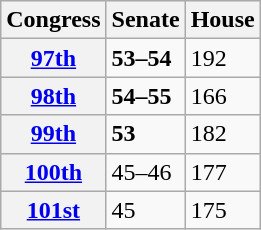<table class="wikitable" style="margin-left:1em">
<tr>
<th>Congress</th>
<th>Senate</th>
<th>House</th>
</tr>
<tr>
<th><a href='#'>97th</a></th>
<td><strong>53–54</strong></td>
<td>192</td>
</tr>
<tr>
<th><a href='#'>98th</a></th>
<td><strong>54–55</strong></td>
<td>166</td>
</tr>
<tr>
<th><a href='#'>99th</a></th>
<td><strong>53</strong></td>
<td>182</td>
</tr>
<tr>
<th><a href='#'>100th</a></th>
<td>45–46</td>
<td>177</td>
</tr>
<tr>
<th><a href='#'>101st</a></th>
<td>45</td>
<td>175</td>
</tr>
</table>
